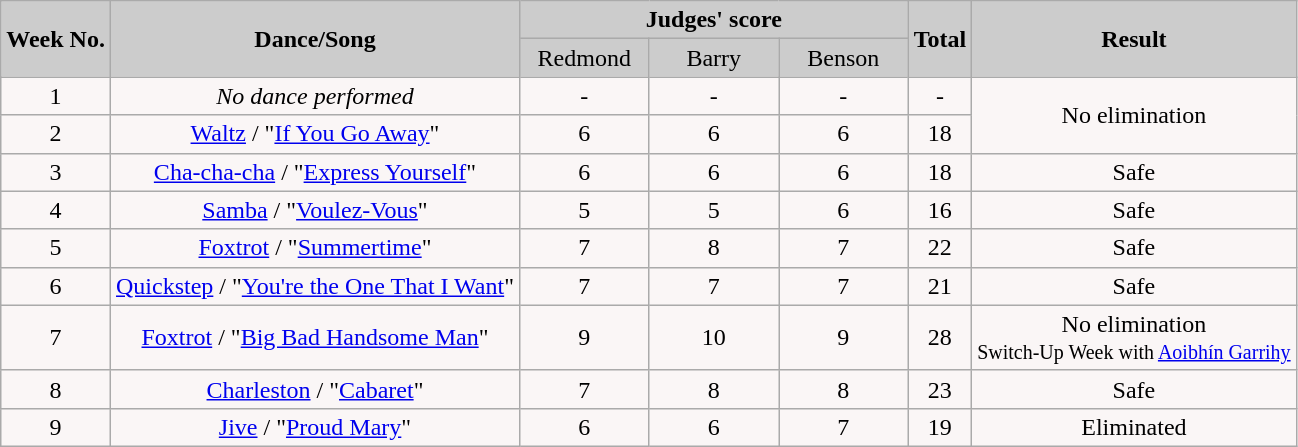<table class="wikitable collapsible">
<tr>
<th rowspan="2" style="background:#ccc; text-align:Center;"><strong>Week No.</strong></th>
<th rowspan="2" style="background:#ccc; text-align:Center;"><strong>Dance/Song</strong></th>
<th colspan="3" style="background:#ccc; text-align:Center;"><strong>Judges' score</strong></th>
<th rowspan="2" style="background:#ccc; text-align:Center;"><strong>Total</strong></th>
<th rowspan="2" style="background:#ccc; text-align:Center;"><strong>Result</strong></th>
</tr>
<tr style="text-align:center; background:#ccc;">
<td style="width:10%; ">Redmond</td>
<td style="width:10%; ">Barry</td>
<td style="width:10%; ">Benson</td>
</tr>
<tr style="text-align:center; background:#faf6f6;">
<td>1</td>
<td><em>No dance performed</em></td>
<td>-</td>
<td>-</td>
<td>-</td>
<td>-</td>
<td rowspan="2">No elimination</td>
</tr>
<tr style="text-align:center; background:#faf6f6;">
<td>2</td>
<td><a href='#'>Waltz</a> / "<a href='#'>If You Go Away</a>"</td>
<td>6</td>
<td>6</td>
<td>6</td>
<td>18</td>
</tr>
<tr style="text-align:center; background:#faf6f6;">
<td>3</td>
<td><a href='#'>Cha-cha-cha</a> / "<a href='#'>Express Yourself</a>"</td>
<td>6</td>
<td>6</td>
<td>6</td>
<td>18</td>
<td>Safe</td>
</tr>
<tr style="text-align:center; background:#faf6f6;">
<td>4</td>
<td><a href='#'>Samba</a> / "<a href='#'>Voulez-Vous</a>"</td>
<td>5</td>
<td>5</td>
<td>6</td>
<td>16</td>
<td>Safe</td>
</tr>
<tr style="text-align:center; background:#faf6f6;">
<td>5</td>
<td><a href='#'>Foxtrot</a> / "<a href='#'>Summertime</a>"</td>
<td>7</td>
<td>8</td>
<td>7</td>
<td>22</td>
<td>Safe</td>
</tr>
<tr style="text-align:center; background:#faf6f6;">
<td>6</td>
<td><a href='#'>Quickstep</a> / "<a href='#'>You're the One That I Want</a>"</td>
<td>7</td>
<td>7</td>
<td>7</td>
<td>21</td>
<td>Safe</td>
</tr>
<tr style="text-align:center; background:#faf6f6;">
<td>7</td>
<td><a href='#'>Foxtrot</a> / "<a href='#'>Big Bad Handsome Man</a>"</td>
<td>9</td>
<td>10</td>
<td>9</td>
<td>28</td>
<td>No elimination<br><small>Switch-Up Week with <a href='#'>Aoibhín Garrihy</a></small></td>
</tr>
<tr style="text-align: center; background:#faf6f6;">
<td>8</td>
<td><a href='#'>Charleston</a> / "<a href='#'>Cabaret</a>"</td>
<td>7</td>
<td>8</td>
<td>8</td>
<td>23</td>
<td>Safe</td>
</tr>
<tr style="text-align: center; background:#faf6f6;">
<td>9</td>
<td><a href='#'>Jive</a> / "<a href='#'>Proud Mary</a>"</td>
<td>6</td>
<td>6</td>
<td>7</td>
<td>19</td>
<td>Eliminated</td>
</tr>
</table>
